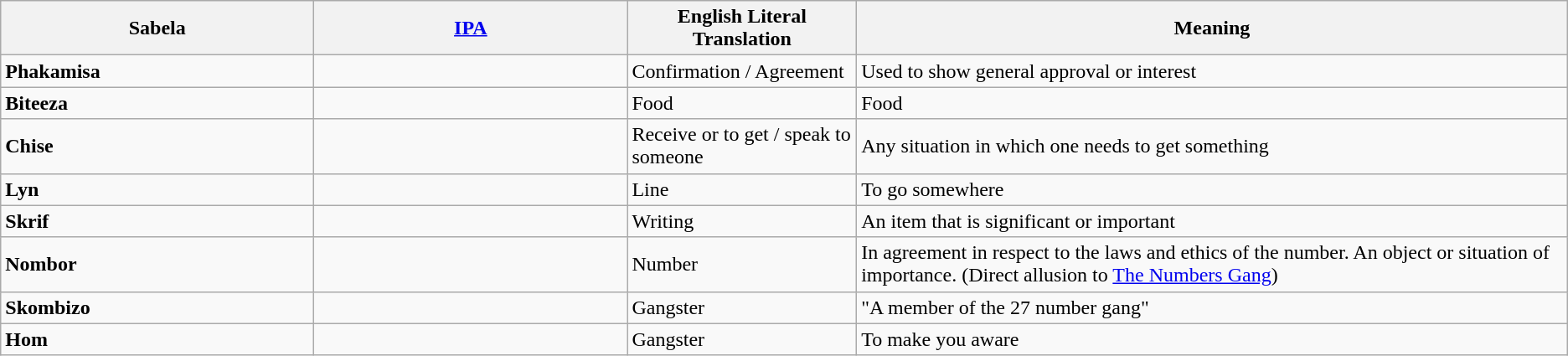<table class="wikitable">
<tr>
<th style="width:20%;">Sabela</th>
<th style="width:20%;"><a href='#'>IPA</a></th>
<th>English Literal Translation</th>
<th>Meaning</th>
</tr>
<tr>
<td><strong>Phakamisa</strong></td>
<td></td>
<td>Confirmation / Agreement</td>
<td>Used to show general approval or interest</td>
</tr>
<tr>
<td><strong>Biteeza</strong></td>
<td></td>
<td>Food</td>
<td>Food</td>
</tr>
<tr>
<td><strong>Chise</strong></td>
<td></td>
<td>Receive or to get / speak to someone</td>
<td>Any situation in which one needs to get something</td>
</tr>
<tr>
<td><strong>Lyn</strong></td>
<td></td>
<td>Line</td>
<td>To go somewhere</td>
</tr>
<tr>
<td><strong>Skrif</strong></td>
<td></td>
<td>Writing</td>
<td>An item that is significant or important</td>
</tr>
<tr>
<td><strong>Nombor</strong></td>
<td></td>
<td>Number</td>
<td>In agreement in respect to the laws and ethics of the number. An object or situation of importance.  (Direct allusion to <a href='#'>The Numbers Gang</a>)</td>
</tr>
<tr>
<td><strong>Skombizo</strong></td>
<td></td>
<td>Gangster</td>
<td>"A member of the 27 number gang"</td>
</tr>
<tr>
<td><strong>Hom</strong></td>
<td></td>
<td>Gangster</td>
<td>To make you aware</td>
</tr>
</table>
